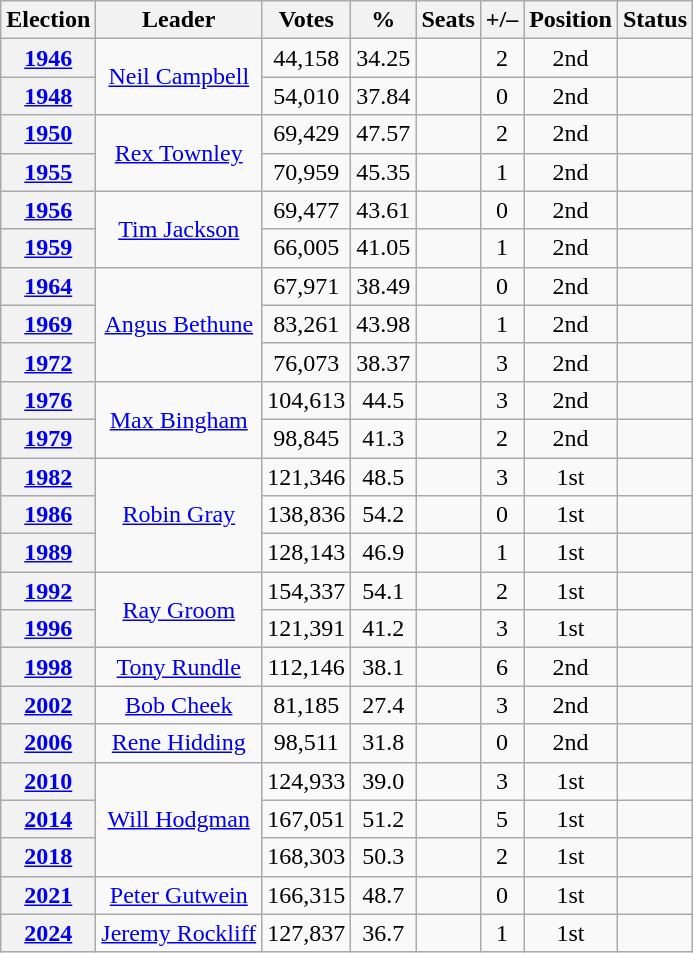<table class=wikitable style="text-align: center;">
<tr>
<th>Election</th>
<th>Leader</th>
<th>Votes</th>
<th>%</th>
<th>Seats</th>
<th>+/–</th>
<th>Position</th>
<th>Status</th>
</tr>
<tr>
<th><a href='#'>1946</a></th>
<td rowspan=2><a href='#'>Neil Campbell</a></td>
<td>44,158</td>
<td>34.25</td>
<td></td>
<td> 2</td>
<td> 2nd</td>
<td></td>
</tr>
<tr>
<th><a href='#'>1948</a></th>
<td>54,010</td>
<td>37.84</td>
<td></td>
<td> 0</td>
<td> 2nd</td>
<td></td>
</tr>
<tr>
<th><a href='#'>1950</a></th>
<td rowspan=2><a href='#'>Rex Townley</a></td>
<td>69,429</td>
<td>47.57</td>
<td></td>
<td> 2</td>
<td> 2nd</td>
<td></td>
</tr>
<tr>
<th><a href='#'>1955</a></th>
<td>70,959</td>
<td>45.35</td>
<td></td>
<td> 1</td>
<td> 2nd</td>
<td></td>
</tr>
<tr>
<th><a href='#'>1956</a></th>
<td rowspan=2><a href='#'>Tim Jackson</a></td>
<td>69,477</td>
<td>43.61</td>
<td></td>
<td> 0</td>
<td> 2nd</td>
<td></td>
</tr>
<tr>
<th><a href='#'>1959</a></th>
<td>66,005</td>
<td>41.05</td>
<td></td>
<td> 1</td>
<td> 2nd</td>
<td></td>
</tr>
<tr>
<th><a href='#'>1964</a></th>
<td rowspan=3><a href='#'>Angus Bethune</a></td>
<td>67,971</td>
<td>38.49</td>
<td></td>
<td> 0</td>
<td> 2nd</td>
<td></td>
</tr>
<tr>
<th><a href='#'>1969</a></th>
<td>83,261</td>
<td>43.98</td>
<td></td>
<td> 1</td>
<td> 2nd</td>
<td></td>
</tr>
<tr>
<th><a href='#'>1972</a></th>
<td>76,073</td>
<td>38.37</td>
<td></td>
<td> 3</td>
<td> 2nd</td>
<td></td>
</tr>
<tr>
<th><a href='#'>1976</a></th>
<td rowspan=2><a href='#'>Max Bingham</a></td>
<td>104,613</td>
<td>44.5</td>
<td></td>
<td> 3</td>
<td> 2nd</td>
<td></td>
</tr>
<tr>
<th><a href='#'>1979</a></th>
<td>98,845</td>
<td>41.3</td>
<td></td>
<td> 2</td>
<td> 2nd</td>
<td></td>
</tr>
<tr>
<th><a href='#'>1982</a></th>
<td rowspan=3><a href='#'>Robin Gray</a></td>
<td>121,346</td>
<td>48.5</td>
<td></td>
<td> 3</td>
<td> 1st</td>
<td></td>
</tr>
<tr>
<th><a href='#'>1986</a></th>
<td>138,836</td>
<td>54.2</td>
<td></td>
<td> 0</td>
<td> 1st</td>
<td></td>
</tr>
<tr>
<th><a href='#'>1989</a></th>
<td>128,143</td>
<td>46.9</td>
<td></td>
<td> 1</td>
<td> 1st</td>
<td></td>
</tr>
<tr>
<th><a href='#'>1992</a></th>
<td rowspan=2><a href='#'>Ray Groom</a></td>
<td>154,337</td>
<td>54.1</td>
<td></td>
<td> 2</td>
<td> 1st</td>
<td></td>
</tr>
<tr>
<th><a href='#'>1996</a></th>
<td>121,391</td>
<td>41.2</td>
<td></td>
<td> 3</td>
<td> 1st</td>
<td></td>
</tr>
<tr>
<th><a href='#'>1998</a></th>
<td><a href='#'>Tony Rundle</a></td>
<td>112,146</td>
<td>38.1</td>
<td></td>
<td> 6</td>
<td> 2nd</td>
<td></td>
</tr>
<tr>
<th><a href='#'>2002</a></th>
<td><a href='#'>Bob Cheek</a></td>
<td>81,185</td>
<td>27.4</td>
<td></td>
<td> 3</td>
<td> 2nd</td>
<td></td>
</tr>
<tr>
<th><a href='#'>2006</a></th>
<td><a href='#'>Rene Hidding</a></td>
<td>98,511</td>
<td>31.8</td>
<td></td>
<td> 0</td>
<td> 2nd</td>
<td></td>
</tr>
<tr>
<th><a href='#'>2010</a></th>
<td rowspan=3><a href='#'>Will Hodgman</a></td>
<td>124,933</td>
<td>39.0</td>
<td></td>
<td> 3</td>
<td> 1st</td>
<td></td>
</tr>
<tr>
<th><a href='#'>2014</a></th>
<td>167,051</td>
<td>51.2</td>
<td></td>
<td> 5</td>
<td> 1st</td>
<td></td>
</tr>
<tr>
<th><a href='#'>2018</a></th>
<td>168,303</td>
<td>50.3</td>
<td></td>
<td> 2</td>
<td> 1st</td>
<td></td>
</tr>
<tr>
<th><a href='#'>2021</a></th>
<td><a href='#'>Peter Gutwein</a></td>
<td>166,315</td>
<td>48.7</td>
<td></td>
<td> 0</td>
<td> 1st</td>
<td></td>
</tr>
<tr>
<th><a href='#'>2024</a></th>
<td><a href='#'>Jeremy Rockliff</a></td>
<td>127,837</td>
<td>36.7</td>
<td></td>
<td> 1</td>
<td> 1st</td>
<td></td>
</tr>
</table>
